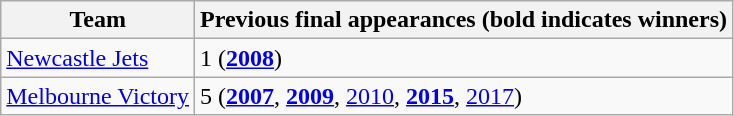<table class="wikitable">
<tr>
<th>Team</th>
<th>Previous final appearances (bold indicates winners)</th>
</tr>
<tr>
<td><a href='#'>Newcastle Jets</a></td>
<td>1 (<strong><a href='#'>2008</a></strong>)</td>
</tr>
<tr>
<td><a href='#'>Melbourne Victory</a></td>
<td>5 (<strong><a href='#'>2007</a></strong>, <strong><a href='#'>2009</a></strong>, <a href='#'>2010</a>, <strong><a href='#'>2015</a></strong>, <a href='#'>2017</a>)</td>
</tr>
</table>
